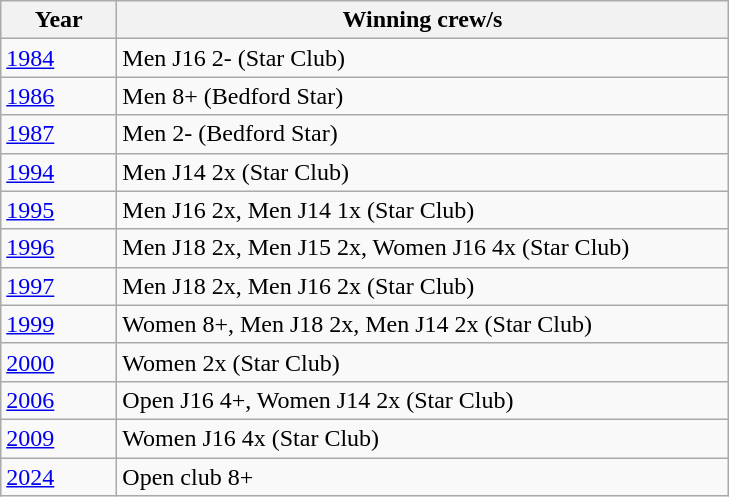<table class="wikitable">
<tr>
<th width=70>Year</th>
<th width=400>Winning crew/s</th>
</tr>
<tr>
<td><a href='#'>1984</a></td>
<td>Men J16 2- (Star Club)</td>
</tr>
<tr>
<td><a href='#'>1986</a></td>
<td>Men 8+ (Bedford Star)</td>
</tr>
<tr>
<td><a href='#'>1987</a></td>
<td>Men 2- (Bedford Star)</td>
</tr>
<tr>
<td><a href='#'>1994</a></td>
<td>Men J14 2x (Star Club)</td>
</tr>
<tr>
<td><a href='#'>1995</a></td>
<td>Men J16 2x, Men J14 1x (Star Club)</td>
</tr>
<tr>
<td><a href='#'>1996</a></td>
<td>Men J18 2x, Men J15 2x, Women J16 4x (Star Club)</td>
</tr>
<tr>
<td><a href='#'>1997</a></td>
<td>Men J18 2x, Men J16 2x (Star Club)</td>
</tr>
<tr>
<td><a href='#'>1999</a></td>
<td>Women 8+, Men J18 2x, Men J14 2x (Star Club)</td>
</tr>
<tr>
<td><a href='#'>2000</a></td>
<td>Women 2x (Star Club)</td>
</tr>
<tr>
<td><a href='#'>2006</a></td>
<td>Open J16 4+, Women J14 2x  (Star Club)</td>
</tr>
<tr>
<td><a href='#'>2009</a></td>
<td>Women J16 4x  (Star Club)</td>
</tr>
<tr>
<td><a href='#'>2024</a></td>
<td>Open club 8+</td>
</tr>
</table>
